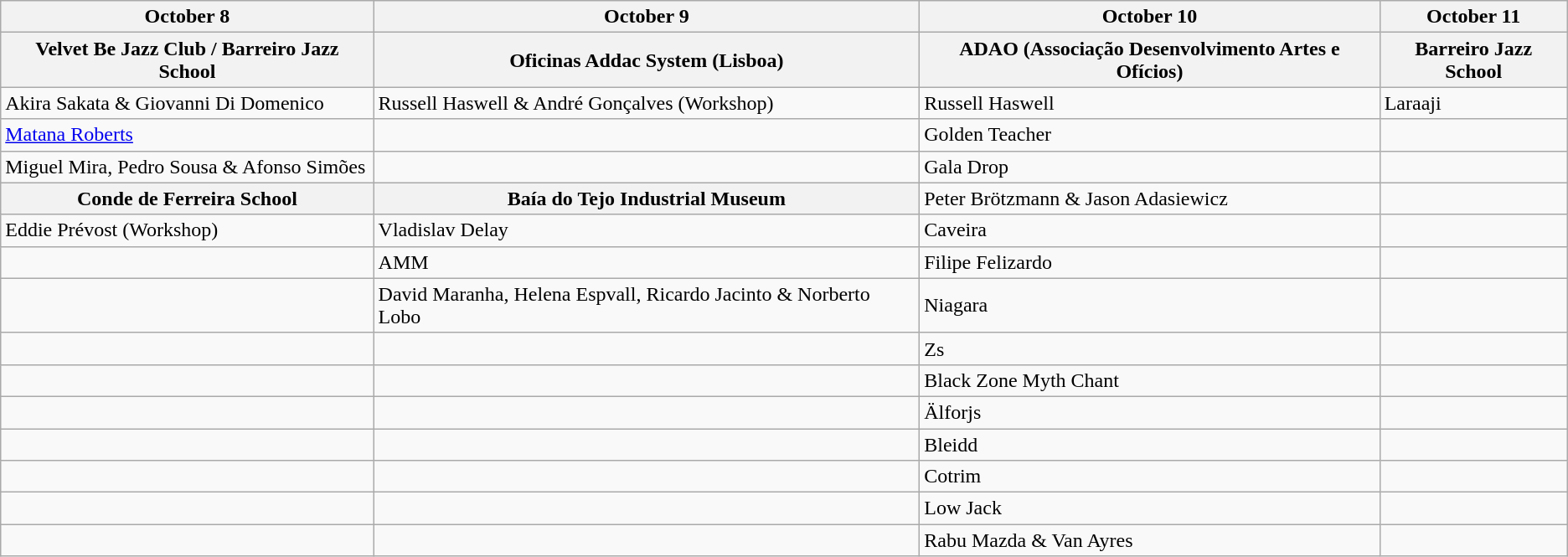<table class="wikitable">
<tr>
<th><strong>October 8</strong></th>
<th><strong>October 9</strong></th>
<th><strong>October 10</strong></th>
<th><strong>October 11</strong></th>
</tr>
<tr>
<th><strong>Velvet Be Jazz Club / Barreiro Jazz School</strong></th>
<th><strong>Oficinas Addac System (Lisboa)</strong></th>
<th><strong>ADAO (Associação Desenvolvimento Artes e Ofícios)</strong></th>
<th><strong>Barreiro Jazz School</strong></th>
</tr>
<tr>
<td>Akira Sakata & Giovanni Di Domenico</td>
<td>Russell Haswell & André Gonçalves (Workshop)</td>
<td>Russell Haswell</td>
<td>Laraaji</td>
</tr>
<tr>
<td><a href='#'>Matana Roberts</a></td>
<td></td>
<td>Golden Teacher</td>
<td></td>
</tr>
<tr>
<td>Miguel Mira, Pedro Sousa & Afonso Simões</td>
<td></td>
<td>Gala Drop</td>
<td></td>
</tr>
<tr>
<th><strong>Conde de Ferreira School</strong></th>
<th><strong>Baía do Tejo Industrial Museum</strong></th>
<td>Peter Brötzmann & Jason Adasiewicz</td>
<td></td>
</tr>
<tr>
<td>Eddie Prévost (Workshop)</td>
<td>Vladislav Delay</td>
<td>Caveira</td>
<td></td>
</tr>
<tr>
<td></td>
<td>AMM</td>
<td>Filipe Felizardo</td>
<td></td>
</tr>
<tr>
<td></td>
<td>David Maranha, Helena Espvall, Ricardo Jacinto & Norberto Lobo</td>
<td>Niagara</td>
<td></td>
</tr>
<tr>
<td></td>
<td></td>
<td>Zs</td>
<td></td>
</tr>
<tr>
<td></td>
<td></td>
<td>Black Zone Myth Chant</td>
<td></td>
</tr>
<tr>
<td></td>
<td></td>
<td>Älforjs</td>
<td></td>
</tr>
<tr>
<td></td>
<td></td>
<td>Bleidd</td>
<td></td>
</tr>
<tr>
<td></td>
<td></td>
<td>Cotrim</td>
<td></td>
</tr>
<tr>
<td></td>
<td></td>
<td>Low Jack</td>
<td></td>
</tr>
<tr>
<td></td>
<td></td>
<td>Rabu Mazda & Van Ayres</td>
<td></td>
</tr>
</table>
